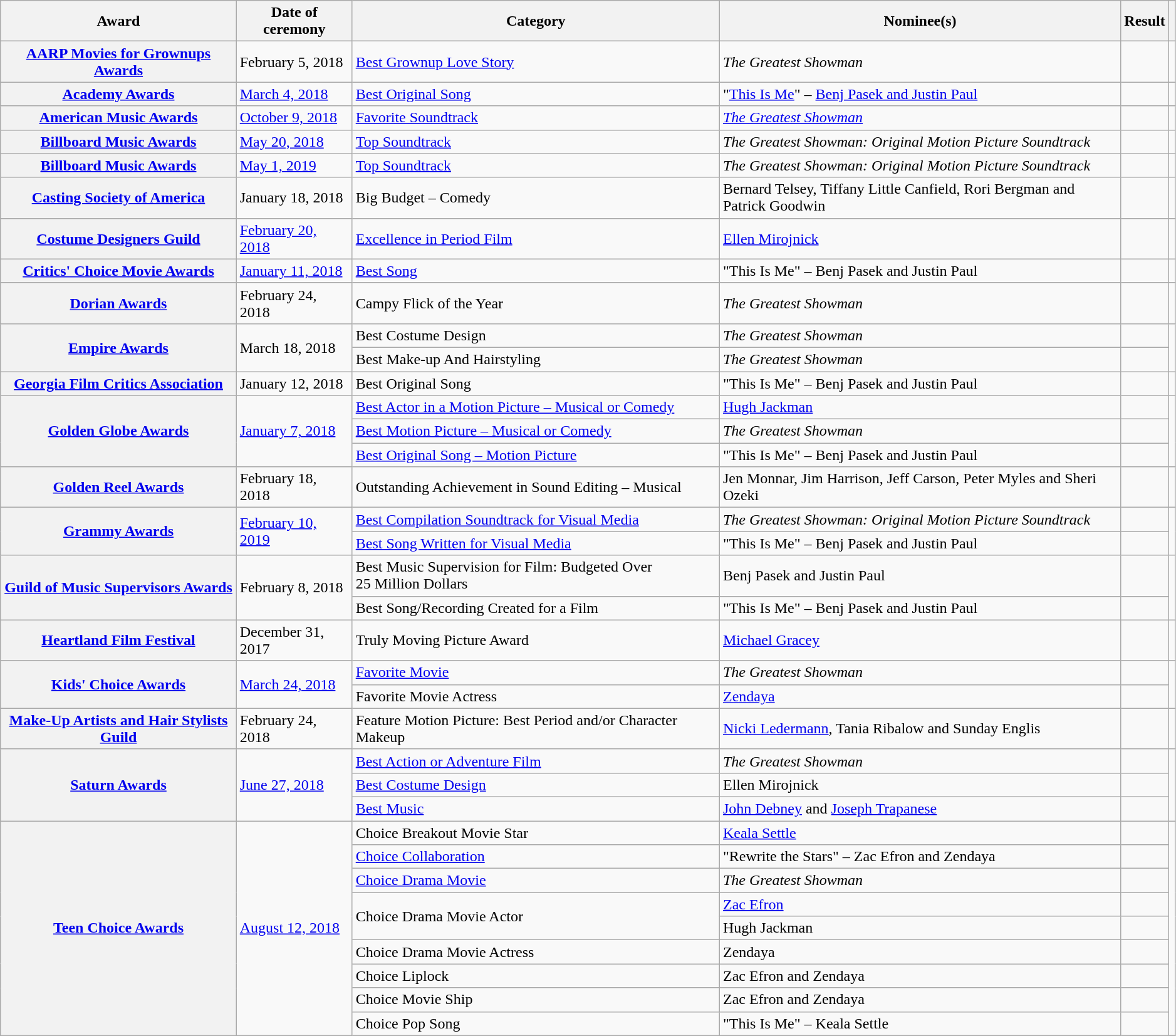<table class="wikitable sortable plainrowheaders" style="width: 99%;">
<tr>
<th scope="col">Award</th>
<th scope="col">Date of ceremony</th>
<th scope="col">Category</th>
<th scope="col">Nominee(s)</th>
<th scope="col">Result</th>
<th scope="col" class="unsortable"></th>
</tr>
<tr>
<th scope="row"><a href='#'>AARP Movies for Grownups Awards</a></th>
<td>February 5, 2018</td>
<td><a href='#'>Best Grownup Love Story</a></td>
<td data-sort-value="Greatest Showman, The"><em>The Greatest Showman</em></td>
<td></td>
<td style="text-align:center;"><br></td>
</tr>
<tr>
<th scope="row"><a href='#'>Academy Awards</a></th>
<td><a href='#'>March 4, 2018</a></td>
<td><a href='#'>Best Original Song</a></td>
<td data-sort-value="This Is Me">"<a href='#'>This Is Me</a>" – <a href='#'>Benj Pasek and Justin Paul</a></td>
<td></td>
<td style="text-align:center;"><br></td>
</tr>
<tr>
<th scope="row"><a href='#'>American Music Awards</a></th>
<td><a href='#'>October 9, 2018</a></td>
<td><a href='#'>Favorite Soundtrack</a></td>
<td data-sort-value="Greatest Showman, The"><em><a href='#'>The Greatest Showman</a></em></td>
<td></td>
<td style="text-align:center;"></td>
</tr>
<tr>
<th scope="row"><a href='#'>Billboard Music Awards</a></th>
<td><a href='#'>May 20, 2018</a></td>
<td><a href='#'>Top Soundtrack</a></td>
<td data-sort-value="Greatest Showman, The"><em>The Greatest Showman: Original Motion Picture Soundtrack</em></td>
<td></td>
<td style="text-align:center;"></td>
</tr>
<tr>
<th scope="row"><a href='#'>Billboard Music Awards</a></th>
<td><a href='#'>May 1, 2019</a></td>
<td><a href='#'>Top Soundtrack</a></td>
<td data-sort-value="Greatest Showman, The"><em>The Greatest Showman: Original Motion Picture Soundtrack</em></td>
<td></td>
<td style="text-align:center;"></td>
</tr>
<tr>
<th scope="row"><a href='#'>Casting Society of America</a></th>
<td>January 18, 2018</td>
<td>Big Budget – Comedy</td>
<td data-sort-value="Telsey, Bernard">Bernard Telsey, Tiffany Little Canfield, Rori Bergman and Patrick Goodwin</td>
<td></td>
<td style="text-align:center;"></td>
</tr>
<tr>
<th scope="row"><a href='#'>Costume Designers Guild</a></th>
<td><a href='#'>February 20, 2018</a></td>
<td><a href='#'>Excellence in Period Film</a></td>
<td data-sort-value="Mirojnick, Ellen"><a href='#'>Ellen Mirojnick</a></td>
<td></td>
<td style="text-align:center;"></td>
</tr>
<tr>
<th scope="row"><a href='#'>Critics' Choice Movie Awards</a></th>
<td><a href='#'>January 11, 2018</a></td>
<td><a href='#'>Best Song</a></td>
<td data-sort-value="This Is Me">"This Is Me" – Benj Pasek and Justin Paul</td>
<td></td>
<td style="text-align:center;"></td>
</tr>
<tr>
<th scope="row"><a href='#'>Dorian Awards</a></th>
<td>February 24, 2018</td>
<td>Campy Flick of the Year</td>
<td data-sort-value="Greatest Showman, The"><em>The Greatest Showman</em></td>
<td></td>
<td style="text-align:center;"><br></td>
</tr>
<tr>
<th scope="row" rowspan="2"><a href='#'>Empire Awards</a></th>
<td rowspan="2">March 18, 2018</td>
<td>Best Costume Design</td>
<td data-sort-value="Greatest Showman, The"><em>The Greatest Showman</em></td>
<td></td>
<td rowspan="2" style="text-align:center;"><br></td>
</tr>
<tr>
<td>Best Make-up And Hairstyling</td>
<td data-sort-value="Greatest Showman, The"><em>The Greatest Showman</em></td>
<td></td>
</tr>
<tr>
<th scope="row"><a href='#'>Georgia Film Critics Association</a></th>
<td>January 12, 2018</td>
<td>Best Original Song</td>
<td data-sort-value="This Is Me">"This Is Me" – Benj Pasek and Justin Paul</td>
<td></td>
<td style="text-align:center;"></td>
</tr>
<tr>
<th scope="row" rowspan="3"><a href='#'>Golden Globe Awards</a></th>
<td rowspan="3"><a href='#'>January 7, 2018</a></td>
<td><a href='#'>Best Actor in a Motion Picture – Musical or Comedy</a></td>
<td data-sort-value="Jackman, Hugh"><a href='#'>Hugh Jackman</a></td>
<td></td>
<td rowspan="3" style="text-align:center;"></td>
</tr>
<tr>
<td><a href='#'>Best Motion Picture – Musical or Comedy</a></td>
<td data-sort-value="Greatest Showman, The"><em>The Greatest Showman</em></td>
<td></td>
</tr>
<tr>
<td><a href='#'>Best Original Song – Motion Picture</a></td>
<td data-sort-value="This Is Me">"This Is Me" – Benj Pasek and Justin Paul</td>
<td></td>
</tr>
<tr>
<th scope="row"><a href='#'>Golden Reel Awards</a></th>
<td>February 18, 2018</td>
<td>Outstanding Achievement in Sound Editing – Musical</td>
<td data-sort-value="Monnar, Jen">Jen Monnar, Jim Harrison, Jeff Carson, Peter Myles and Sheri Ozeki</td>
<td></td>
<td style="text-align:center;"></td>
</tr>
<tr>
<th scope="row" rowspan="2"><a href='#'>Grammy Awards</a></th>
<td rowspan="2"><a href='#'>February 10, 2019</a></td>
<td><a href='#'>Best Compilation Soundtrack for Visual Media</a></td>
<td><em>The Greatest Showman: Original Motion Picture Soundtrack</em></td>
<td></td>
<td rowspan="2" style="text-align:center;"></td>
</tr>
<tr>
<td><a href='#'>Best Song Written for Visual Media</a></td>
<td>"This Is Me" – Benj Pasek and Justin Paul</td>
<td></td>
</tr>
<tr>
<th scope="row" rowspan="2"><a href='#'>Guild of Music Supervisors Awards</a></th>
<td rowspan="2">February 8, 2018</td>
<td>Best Music Supervision for Film: Budgeted Over 25 Million Dollars</td>
<td data-sort-value="Pasek, Benj">Benj Pasek and Justin Paul</td>
<td></td>
<td rowspan="2" style="text-align:center;"></td>
</tr>
<tr>
<td>Best Song/Recording Created for a Film</td>
<td data-sort-value="This Is Me">"This Is Me" – Benj Pasek and Justin Paul</td>
<td></td>
</tr>
<tr>
<th scope="row"><a href='#'>Heartland Film Festival</a></th>
<td>December 31, 2017</td>
<td>Truly Moving Picture Award</td>
<td data-sort-value="Gracey, Michael"><a href='#'>Michael Gracey</a></td>
<td></td>
<td style="text-align:center;"></td>
</tr>
<tr>
<th scope="row" rowspan="2"><a href='#'>Kids' Choice Awards</a></th>
<td rowspan="2"><a href='#'>March 24, 2018</a></td>
<td><a href='#'>Favorite Movie</a></td>
<td data-sort-value="Greatest Showman, The"><em>The Greatest Showman</em></td>
<td></td>
<td rowspan="2" style="text-align:center;"></td>
</tr>
<tr>
<td>Favorite Movie Actress</td>
<td><a href='#'>Zendaya</a></td>
<td></td>
</tr>
<tr>
<th scope="row"><a href='#'>Make-Up Artists and Hair Stylists Guild</a></th>
<td>February 24, 2018</td>
<td>Feature Motion Picture: Best Period and/or Character Makeup</td>
<td data-sort-value="Ledermann, Nicki"><a href='#'>Nicki Ledermann</a>, Tania Ribalow and Sunday Englis</td>
<td></td>
<td style="text-align:center;"></td>
</tr>
<tr>
<th scope="row" rowspan="3"><a href='#'>Saturn Awards</a></th>
<td rowspan="3"><a href='#'>June 27, 2018</a></td>
<td><a href='#'>Best Action or Adventure Film</a></td>
<td data-sort-value="Greatest Showman, The"><em>The Greatest Showman</em></td>
<td></td>
<td rowspan="3" style="text-align:center;"><br></td>
</tr>
<tr>
<td><a href='#'>Best Costume Design</a></td>
<td data-sort-value="Mirojnick, Ellen">Ellen Mirojnick</td>
<td></td>
</tr>
<tr>
<td><a href='#'>Best Music</a></td>
<td data-sort-value="Debney, John"><a href='#'>John Debney</a> and <a href='#'>Joseph Trapanese</a></td>
<td></td>
</tr>
<tr>
<th scope="row" rowspan="9"><a href='#'>Teen Choice Awards</a></th>
<td rowspan="9"><a href='#'>August 12, 2018</a></td>
<td>Choice Breakout Movie Star</td>
<td data-sort-value="Settle, Keala"><a href='#'>Keala Settle</a></td>
<td></td>
<td rowspan="9" style="text-align:center;"></td>
</tr>
<tr>
<td><a href='#'>Choice Collaboration</a></td>
<td data-sort-value="Rewrite the Stars">"Rewrite the Stars" – Zac Efron and Zendaya</td>
<td></td>
</tr>
<tr>
<td><a href='#'>Choice Drama Movie</a></td>
<td data-sort-value="Greatest Showman, The"><em>The Greatest Showman</em></td>
<td></td>
</tr>
<tr>
<td rowspan="2">Choice Drama Movie Actor</td>
<td data-sort-value="Efron, Zac"><a href='#'>Zac Efron</a></td>
<td></td>
</tr>
<tr>
<td data-sort-value="Jackman, Hugh">Hugh Jackman</td>
<td></td>
</tr>
<tr>
<td>Choice Drama Movie Actress</td>
<td>Zendaya</td>
<td></td>
</tr>
<tr>
<td>Choice Liplock</td>
<td data-sort-value="Efron, Zac">Zac Efron and Zendaya</td>
<td></td>
</tr>
<tr>
<td>Choice Movie Ship</td>
<td data-sort-value="Efron, Zac">Zac Efron and Zendaya</td>
<td></td>
</tr>
<tr>
<td>Choice Pop Song</td>
<td data-sort-value="This Is Me">"This Is Me" – Keala Settle</td>
<td></td>
</tr>
</table>
